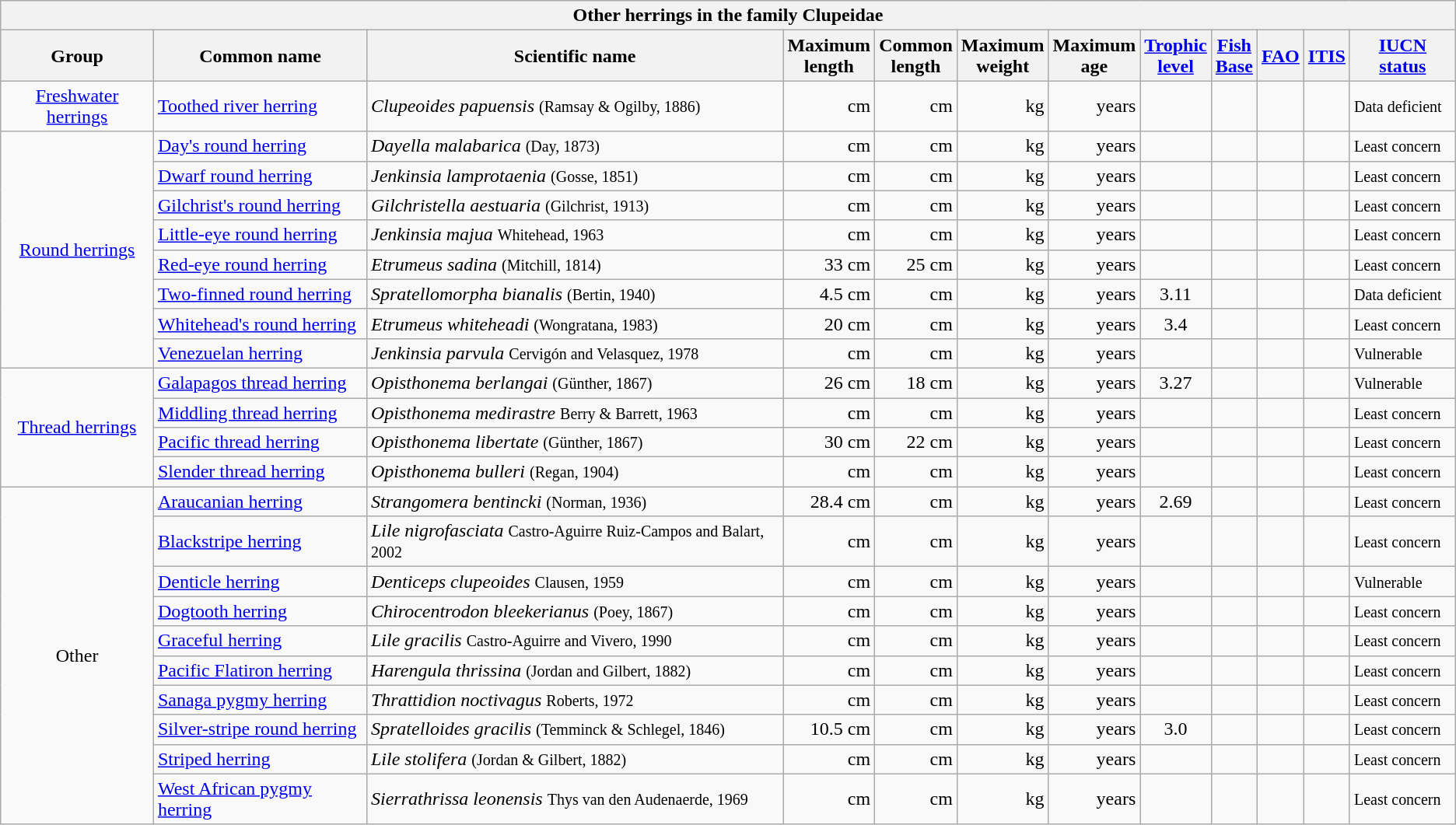<table class="wikitable collapsible">
<tr>
<th colspan="12" style="width:450px;">Other herrings in the family Clupeidae</th>
</tr>
<tr>
<th>Group</th>
<th>Common name</th>
<th>Scientific name</th>
<th>Maximum<br>length</th>
<th>Common<br>length</th>
<th>Maximum<br>weight</th>
<th>Maximum<br>age</th>
<th><a href='#'>Trophic<br>level</a></th>
<th><a href='#'>Fish<br>Base</a></th>
<th><a href='#'>FAO</a></th>
<th><a href='#'>ITIS</a></th>
<th><a href='#'>IUCN status</a></th>
</tr>
<tr>
<td style="text-align:center;"><a href='#'>Freshwater herrings</a></td>
<td><a href='#'>Toothed river herring</a></td>
<td><em>Clupeoides papuensis</em> <small>(Ramsay & Ogilby, 1886)</small></td>
<td style="text-align:right;">cm</td>
<td style="text-align:right;">cm</td>
<td style="text-align:right;">kg</td>
<td style="text-align:right;">years</td>
<td style="text-align:center;"></td>
<td style="text-align:center;"></td>
<td style="text-align:center;"></td>
<td style="text-align:center;"></td>
<td> <small>Data deficient</small></td>
</tr>
<tr>
<td rowspan="8" style="text-align:center;"><a href='#'>Round herrings</a></td>
<td><a href='#'>Day's round herring</a></td>
<td><em>Dayella malabarica</em> <small>(Day, 1873)</small></td>
<td style="text-align:right;">cm</td>
<td style="text-align:right;">cm</td>
<td style="text-align:right;">kg</td>
<td style="text-align:right;">years</td>
<td style="text-align:center;"></td>
<td style="text-align:center;"></td>
<td style="text-align:center;"></td>
<td style="text-align:center;"></td>
<td> <small>Least concern</small></td>
</tr>
<tr>
<td><a href='#'>Dwarf round herring</a></td>
<td><em>Jenkinsia lamprotaenia</em> <small>(Gosse, 1851)</small></td>
<td style="text-align:right;">cm</td>
<td style="text-align:right;">cm</td>
<td style="text-align:right;">kg</td>
<td style="text-align:right;">years</td>
<td style="text-align:center;"></td>
<td style="text-align:center;"></td>
<td style="text-align:center;"></td>
<td style="text-align:center;"></td>
<td> <small>Least concern</small></td>
</tr>
<tr>
<td><a href='#'>Gilchrist's round herring</a></td>
<td><em>Gilchristella aestuaria</em> <small>(Gilchrist, 1913)</small></td>
<td style="text-align:right;">cm</td>
<td style="text-align:right;">cm</td>
<td style="text-align:right;">kg</td>
<td style="text-align:right;">years</td>
<td style="text-align:center;"></td>
<td style="text-align:center;"></td>
<td style="text-align:center;"></td>
<td style="text-align:center;"></td>
<td> <small>Least concern</small></td>
</tr>
<tr>
<td><a href='#'>Little-eye round herring</a></td>
<td><em>Jenkinsia majua</em> <small>Whitehead, 1963</small></td>
<td style="text-align:right;">cm</td>
<td style="text-align:right;">cm</td>
<td style="text-align:right;">kg</td>
<td style="text-align:right;">years</td>
<td style="text-align:center;"></td>
<td style="text-align:center;"></td>
<td style="text-align:center;"></td>
<td style="text-align:center;"></td>
<td> <small>Least concern</small></td>
</tr>
<tr>
<td><a href='#'>Red-eye round herring</a></td>
<td><em>Etrumeus sadina</em> <small>(Mitchill, 1814)</small></td>
<td style="text-align:right;">33 cm</td>
<td style="text-align:right;">25 cm</td>
<td style="text-align:right;">kg</td>
<td style="text-align:right;">years</td>
<td style="text-align:center;"></td>
<td style="text-align:center;"></td>
<td style="text-align:center;"></td>
<td style="text-align:center;"></td>
<td> <small>Least concern</small></td>
</tr>
<tr>
<td><a href='#'>Two-finned round herring</a></td>
<td><em>Spratellomorpha bianalis</em> <small>(Bertin, 1940)</small></td>
<td style="text-align:right;">4.5 cm</td>
<td style="text-align:right;">cm</td>
<td style="text-align:right;">kg</td>
<td style="text-align:right;">years</td>
<td style="text-align:center;">3.11</td>
<td style="text-align:center;"></td>
<td style="text-align:center;"></td>
<td style="text-align:center;"></td>
<td> <small>Data deficient</small></td>
</tr>
<tr>
<td><a href='#'>Whitehead's round herring</a></td>
<td><em>Etrumeus whiteheadi</em> <small>(Wongratana, 1983)</small></td>
<td style="text-align:right;">20 cm</td>
<td style="text-align:right;">cm</td>
<td style="text-align:right;">kg</td>
<td style="text-align:right;">years</td>
<td style="text-align:center;">3.4</td>
<td style="text-align:center;"></td>
<td style="text-align:center;"></td>
<td style="text-align:center;"></td>
<td> <small>Least concern</small></td>
</tr>
<tr>
<td><a href='#'>Venezuelan herring</a></td>
<td><em>Jenkinsia parvula</em> <small>Cervigón and Velasquez, 1978</small></td>
<td style="text-align:right;">cm</td>
<td style="text-align:right;">cm</td>
<td style="text-align:right;">kg</td>
<td style="text-align:right;">years</td>
<td style="text-align:center;"></td>
<td style="text-align:center;"></td>
<td style="text-align:center;"></td>
<td style="text-align:center;"></td>
<td> <small>Vulnerable</small></td>
</tr>
<tr>
<td style="text-align:center;" rowspan="4"><a href='#'>Thread herrings</a></td>
<td><a href='#'>Galapagos thread herring</a></td>
<td><em>Opisthonema berlangai</em> <small>(Günther, 1867)</small></td>
<td style="text-align:right;">26 cm</td>
<td style="text-align:right;">18 cm</td>
<td style="text-align:right;">kg</td>
<td style="text-align:right;">years</td>
<td style="text-align:center;">3.27</td>
<td style="text-align:center;"></td>
<td style="text-align:center;"></td>
<td style="text-align:center;"></td>
<td> <small>Vulnerable</small></td>
</tr>
<tr>
<td><a href='#'>Middling thread herring</a></td>
<td><em>Opisthonema medirastre</em> <small>Berry & Barrett, 1963</small></td>
<td style="text-align:right;">cm</td>
<td style="text-align:right;">cm</td>
<td style="text-align:right;">kg</td>
<td style="text-align:right;">years</td>
<td style="text-align:center;"></td>
<td style="text-align:center;"></td>
<td style="text-align:center;"></td>
<td style="text-align:center;"></td>
<td> <small>Least concern</small></td>
</tr>
<tr>
<td><a href='#'>Pacific thread herring</a></td>
<td><em>Opisthonema libertate</em> <small>(Günther, 1867)</small></td>
<td style="text-align:right;">30 cm</td>
<td style="text-align:right;">22 cm</td>
<td style="text-align:right;">kg</td>
<td style="text-align:right;">years</td>
<td style="text-align:center;"></td>
<td style="text-align:center;"></td>
<td style="text-align:center;"></td>
<td style="text-align:center;"></td>
<td> <small>Least concern</small></td>
</tr>
<tr>
<td><a href='#'>Slender thread herring</a></td>
<td><em>Opisthonema bulleri</em> <small>(Regan, 1904)</small></td>
<td style="text-align:right;">cm</td>
<td style="text-align:right;">cm</td>
<td style="text-align:right;">kg</td>
<td style="text-align:right;">years</td>
<td style="text-align:center;"></td>
<td style="text-align:center;"></td>
<td style="text-align:center;"></td>
<td style="text-align:center;"></td>
<td> <small>Least concern</small></td>
</tr>
<tr>
<td style="text-align:center;" rowspan="10">Other</td>
<td><a href='#'>Araucanian herring</a></td>
<td><em>Strangomera bentincki</em> <small>(Norman, 1936)</small></td>
<td style="text-align:right;">28.4 cm</td>
<td style="text-align:right;">cm</td>
<td style="text-align:right;">kg</td>
<td style="text-align:right;">years</td>
<td style="text-align:center;">2.69</td>
<td style="text-align:center;"></td>
<td style="text-align:center;"></td>
<td style="text-align:center;"></td>
<td> <small>Least concern</small></td>
</tr>
<tr>
<td><a href='#'>Blackstripe herring</a></td>
<td><em>Lile nigrofasciata</em> <small>Castro-Aguirre Ruiz-Campos and Balart, 2002</small></td>
<td style="text-align:right;">cm</td>
<td style="text-align:right;">cm</td>
<td style="text-align:right;">kg</td>
<td style="text-align:right;">years</td>
<td style="text-align:center;"></td>
<td style="text-align:center;"></td>
<td style="text-align:center;"></td>
<td style="text-align:center;"></td>
<td> <small>Least concern</small></td>
</tr>
<tr>
<td><a href='#'>Denticle herring</a></td>
<td><em>Denticeps clupeoides</em> <small>Clausen, 1959</small></td>
<td style="text-align:right;">cm</td>
<td style="text-align:right;">cm</td>
<td style="text-align:right;">kg</td>
<td style="text-align:right;">years</td>
<td style="text-align:center;"></td>
<td style="text-align:center;"></td>
<td style="text-align:center;"></td>
<td style="text-align:center;"></td>
<td> <small>Vulnerable</small></td>
</tr>
<tr>
<td><a href='#'>Dogtooth herring</a></td>
<td><em>Chirocentrodon bleekerianus</em> <small>(Poey, 1867)</small></td>
<td style="text-align:right;">cm</td>
<td style="text-align:right;">cm</td>
<td style="text-align:right;">kg</td>
<td style="text-align:right;">years</td>
<td style="text-align:center;"></td>
<td style="text-align:center;"></td>
<td style="text-align:center;"></td>
<td style="text-align:center;"></td>
<td> <small>Least concern</small></td>
</tr>
<tr>
<td><a href='#'>Graceful herring</a></td>
<td><em>Lile gracilis</em> <small>Castro-Aguirre and Vivero, 1990</small></td>
<td style="text-align:right;">cm</td>
<td style="text-align:right;">cm</td>
<td style="text-align:right;">kg</td>
<td style="text-align:right;">years</td>
<td style="text-align:center;"></td>
<td style="text-align:center;"></td>
<td style="text-align:center;"></td>
<td style="text-align:center;"></td>
<td> <small>Least concern</small></td>
</tr>
<tr>
<td><a href='#'>Pacific Flatiron herring</a></td>
<td><em>Harengula thrissina</em> <small>(Jordan and Gilbert, 1882)</small></td>
<td style="text-align:right;">cm</td>
<td style="text-align:right;">cm</td>
<td style="text-align:right;">kg</td>
<td style="text-align:right;">years</td>
<td style="text-align:center;"></td>
<td style="text-align:center;"></td>
<td style="text-align:center;"></td>
<td style="text-align:center;"></td>
<td> <small>Least concern</small></td>
</tr>
<tr>
<td><a href='#'>Sanaga pygmy herring</a></td>
<td><em>Thrattidion noctivagus</em> <small>Roberts, 1972</small></td>
<td style="text-align:right;">cm</td>
<td style="text-align:right;">cm</td>
<td style="text-align:right;">kg</td>
<td style="text-align:right;">years</td>
<td style="text-align:center;"></td>
<td style="text-align:center;"></td>
<td style="text-align:center;"></td>
<td style="text-align:center;"></td>
<td> <small>Least concern</small></td>
</tr>
<tr>
<td><a href='#'>Silver-stripe round herring</a></td>
<td><em>Spratelloides gracilis</em> <small>(Temminck & Schlegel, 1846)</small></td>
<td style="text-align:right;">10.5 cm</td>
<td style="text-align:right;">cm</td>
<td style="text-align:right;">kg</td>
<td style="text-align:right;">years</td>
<td style="text-align:center;">3.0</td>
<td style="text-align:center;"></td>
<td style="text-align:center;"></td>
<td style="text-align:center;"></td>
<td> <small>Least concern</small></td>
</tr>
<tr>
<td><a href='#'>Striped herring</a></td>
<td><em>Lile stolifera</em> <small>(Jordan & Gilbert, 1882)</small></td>
<td style="text-align:right;">cm</td>
<td style="text-align:right;">cm</td>
<td style="text-align:right;">kg</td>
<td style="text-align:right;">years</td>
<td style="text-align:center;"></td>
<td style="text-align:center;"></td>
<td style="text-align:center;"></td>
<td style="text-align:center;"></td>
<td> <small>Least concern</small></td>
</tr>
<tr>
<td><a href='#'>West African pygmy herring</a></td>
<td><em>Sierrathrissa leonensis</em> <small>Thys van den Audenaerde, 1969</small></td>
<td style="text-align:right;">cm</td>
<td style="text-align:right;">cm</td>
<td style="text-align:right;">kg</td>
<td style="text-align:right;">years</td>
<td style="text-align:center;"></td>
<td style="text-align:center;"></td>
<td style="text-align:center;"></td>
<td style="text-align:center;"></td>
<td> <small>Least concern</small></td>
</tr>
</table>
